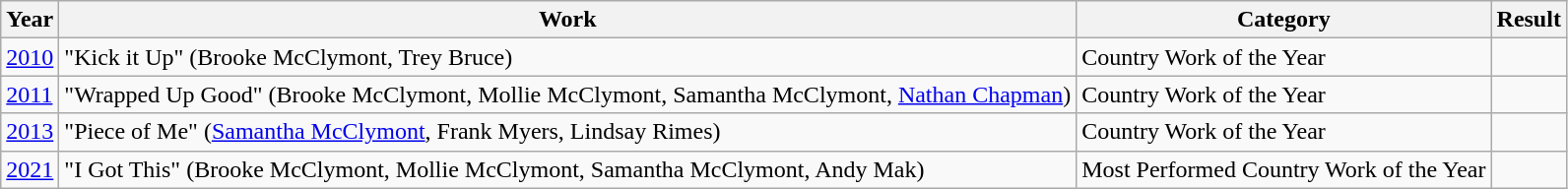<table class="wikitable">
<tr>
<th>Year</th>
<th>Work</th>
<th>Category</th>
<th>Result</th>
</tr>
<tr>
<td><a href='#'>2010</a></td>
<td>"Kick it Up" (Brooke McClymont, Trey Bruce)</td>
<td>Country Work of the Year</td>
<td></td>
</tr>
<tr>
<td><a href='#'>2011</a></td>
<td>"Wrapped Up Good" (Brooke McClymont, Mollie McClymont, Samantha McClymont, <a href='#'>Nathan Chapman</a>)</td>
<td>Country Work of the Year</td>
<td></td>
</tr>
<tr>
<td><a href='#'>2013</a></td>
<td>"Piece of Me" (<a href='#'>Samantha McClymont</a>, Frank Myers, Lindsay Rimes)</td>
<td>Country Work of the Year</td>
<td></td>
</tr>
<tr>
<td><a href='#'>2021</a></td>
<td>"I Got This" (Brooke McClymont, Mollie McClymont, Samantha McClymont, Andy Mak)</td>
<td>Most Performed Country Work of the Year</td>
<td></td>
</tr>
</table>
